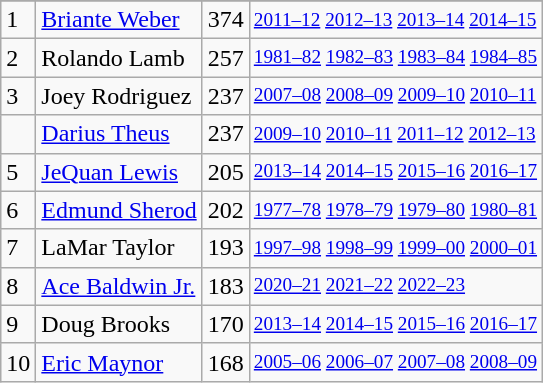<table class="wikitable">
<tr>
</tr>
<tr>
<td>1</td>
<td><a href='#'>Briante Weber</a></td>
<td>374</td>
<td style="font-size:80%;"><a href='#'>2011–12</a> <a href='#'>2012–13</a> <a href='#'>2013–14</a> <a href='#'>2014–15</a></td>
</tr>
<tr>
<td>2</td>
<td>Rolando Lamb</td>
<td>257</td>
<td style="font-size:80%;"><a href='#'>1981–82</a> <a href='#'>1982–83</a> <a href='#'>1983–84</a> <a href='#'>1984–85</a></td>
</tr>
<tr>
<td>3</td>
<td>Joey Rodriguez</td>
<td>237</td>
<td style="font-size:80%;"><a href='#'>2007–08</a> <a href='#'>2008–09</a> <a href='#'>2009–10</a> <a href='#'>2010–11</a></td>
</tr>
<tr>
<td></td>
<td><a href='#'>Darius Theus</a></td>
<td>237</td>
<td style="font-size:80%;"><a href='#'>2009–10</a> <a href='#'>2010–11</a> <a href='#'>2011–12</a> <a href='#'>2012–13</a></td>
</tr>
<tr>
<td>5</td>
<td><a href='#'>JeQuan Lewis</a></td>
<td>205</td>
<td style="font-size:80%;"><a href='#'>2013–14</a> <a href='#'>2014–15</a> <a href='#'>2015–16</a> <a href='#'>2016–17</a></td>
</tr>
<tr>
<td>6</td>
<td><a href='#'>Edmund Sherod</a></td>
<td>202</td>
<td style="font-size:80%;"><a href='#'>1977–78</a> <a href='#'>1978–79</a> <a href='#'>1979–80</a> <a href='#'>1980–81</a></td>
</tr>
<tr>
<td>7</td>
<td>LaMar Taylor</td>
<td>193</td>
<td style="font-size:80%;"><a href='#'>1997–98</a> <a href='#'>1998–99</a> <a href='#'>1999–00</a> <a href='#'>2000–01</a></td>
</tr>
<tr>
<td>8</td>
<td><a href='#'>Ace Baldwin Jr.</a></td>
<td>183</td>
<td style="font-size:80%;"><a href='#'>2020–21</a> <a href='#'>2021–22</a> <a href='#'>2022–23</a></td>
</tr>
<tr>
<td>9</td>
<td>Doug Brooks</td>
<td>170</td>
<td style="font-size:80%;"><a href='#'>2013–14</a> <a href='#'>2014–15</a> <a href='#'>2015–16</a> <a href='#'>2016–17</a></td>
</tr>
<tr>
<td>10</td>
<td><a href='#'>Eric Maynor</a></td>
<td>168</td>
<td style="font-size:80%;"><a href='#'>2005–06</a> <a href='#'>2006–07</a> <a href='#'>2007–08</a> <a href='#'>2008–09</a></td>
</tr>
</table>
